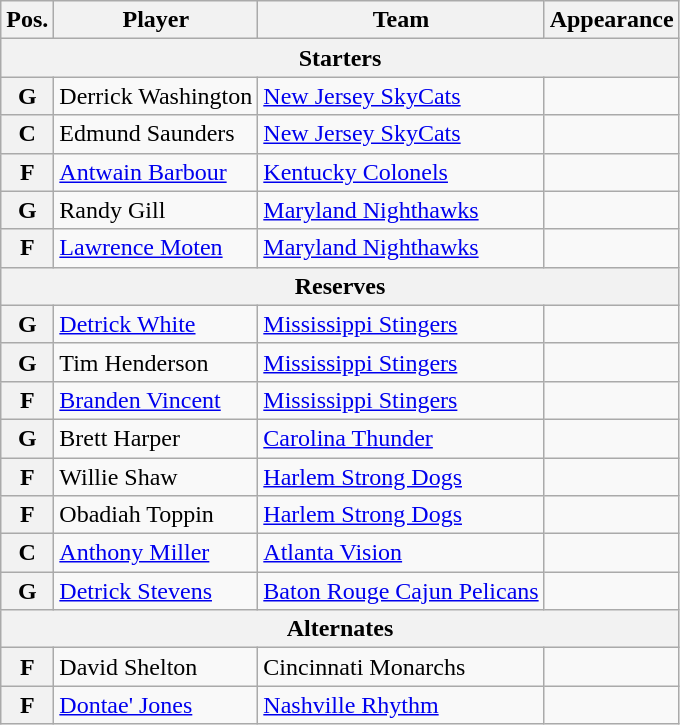<table class="wikitable">
<tr>
<th>Pos.</th>
<th>Player</th>
<th>Team</th>
<th>Appearance</th>
</tr>
<tr>
<th colspan="4">Starters</th>
</tr>
<tr>
<th>G</th>
<td>Derrick Washington</td>
<td><a href='#'>New Jersey SkyCats</a></td>
<td></td>
</tr>
<tr>
<th>C</th>
<td>Edmund Saunders</td>
<td><a href='#'>New Jersey SkyCats</a></td>
<td></td>
</tr>
<tr>
<th>F</th>
<td><a href='#'>Antwain Barbour</a></td>
<td><a href='#'>Kentucky Colonels</a></td>
<td></td>
</tr>
<tr>
<th>G</th>
<td>Randy Gill</td>
<td><a href='#'>Maryland Nighthawks</a></td>
<td></td>
</tr>
<tr>
<th>F</th>
<td><a href='#'>Lawrence Moten</a></td>
<td><a href='#'>Maryland Nighthawks</a></td>
<td></td>
</tr>
<tr>
<th colspan="4">Reserves</th>
</tr>
<tr>
<th>G</th>
<td><a href='#'>Detrick White</a></td>
<td><a href='#'>Mississippi Stingers</a></td>
<td></td>
</tr>
<tr>
<th>G</th>
<td>Tim Henderson</td>
<td><a href='#'>Mississippi Stingers</a></td>
<td></td>
</tr>
<tr>
<th>F</th>
<td><a href='#'>Branden Vincent</a></td>
<td><a href='#'>Mississippi Stingers</a></td>
<td></td>
</tr>
<tr>
<th>G</th>
<td>Brett Harper</td>
<td><a href='#'>Carolina Thunder</a></td>
<td></td>
</tr>
<tr>
<th>F</th>
<td>Willie Shaw</td>
<td><a href='#'>Harlem Strong Dogs</a></td>
<td></td>
</tr>
<tr>
<th>F</th>
<td>Obadiah Toppin</td>
<td><a href='#'>Harlem Strong Dogs</a></td>
<td></td>
</tr>
<tr>
<th>C</th>
<td><a href='#'>Anthony Miller</a></td>
<td><a href='#'>Atlanta Vision</a></td>
<td></td>
</tr>
<tr>
<th>G</th>
<td><a href='#'>Detrick Stevens</a></td>
<td><a href='#'>Baton Rouge Cajun Pelicans</a></td>
<td></td>
</tr>
<tr>
<th colspan="4">Alternates</th>
</tr>
<tr>
<th>F</th>
<td>David Shelton</td>
<td>Cincinnati Monarchs</td>
<td></td>
</tr>
<tr>
<th>F</th>
<td><a href='#'>Dontae' Jones</a></td>
<td><a href='#'>Nashville Rhythm</a></td>
<td></td>
</tr>
</table>
